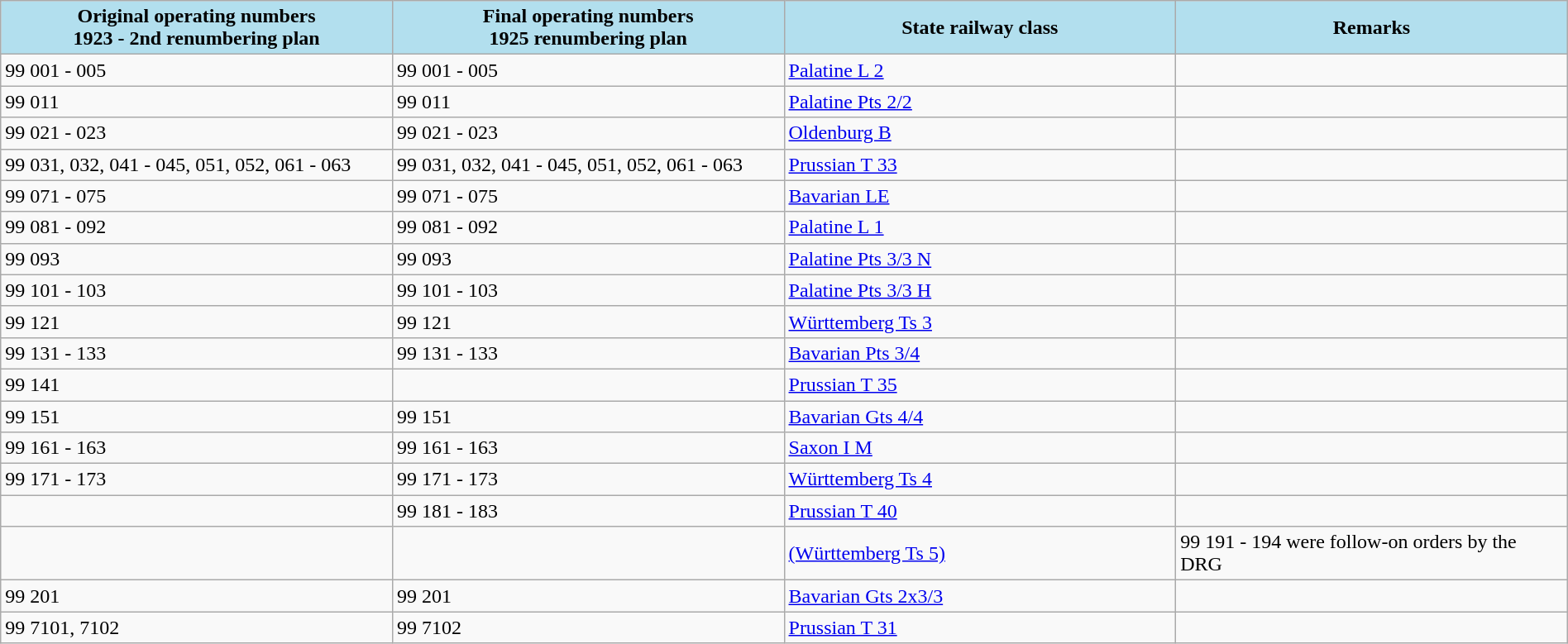<table class="wikitable" width="100%">
<tr>
<th style="background-color:#B2DFEE;" width="25%">Original operating numbers<br> 1923 - 2nd renumbering plan</th>
<th style="background-color:#B2DFEE;" width="25%">Final operating numbers <br>1925 renumbering plan</th>
<th style="background-color:#B2DFEE;" width="25%">State railway class</th>
<th style="background-color:#B2DFEE;"  width="25%">Remarks</th>
</tr>
<tr>
<td>99 001 - 005</td>
<td>99 001 - 005</td>
<td><a href='#'>Palatine L 2</a></td>
<td></td>
</tr>
<tr>
<td>99 011</td>
<td>99 011</td>
<td><a href='#'>Palatine Pts 2/2</a></td>
<td></td>
</tr>
<tr>
<td>99 021 - 023</td>
<td>99 021 - 023</td>
<td><a href='#'>Oldenburg B</a></td>
<td></td>
</tr>
<tr>
<td>99 031, 032, 041 - 045, 051, 052, 061 - 063</td>
<td>99 031, 032, 041 - 045, 051, 052, 061 - 063</td>
<td><a href='#'>Prussian T 33</a></td>
<td></td>
</tr>
<tr>
<td>99 071 - 075</td>
<td>99 071 - 075</td>
<td><a href='#'>Bavarian LE</a></td>
<td></td>
</tr>
<tr>
<td>99 081 - 092</td>
<td>99 081 - 092</td>
<td><a href='#'>Palatine L 1</a></td>
<td></td>
</tr>
<tr>
<td>99 093</td>
<td>99 093</td>
<td><a href='#'>Palatine Pts 3/3 N</a></td>
<td></td>
</tr>
<tr>
<td>99 101 - 103</td>
<td>99 101 - 103</td>
<td><a href='#'>Palatine Pts 3/3 H</a></td>
<td></td>
</tr>
<tr>
<td>99 121</td>
<td>99 121</td>
<td><a href='#'>Württemberg Ts 3</a></td>
<td></td>
</tr>
<tr>
<td>99 131 - 133</td>
<td>99 131 - 133</td>
<td><a href='#'>Bavarian Pts 3/4</a></td>
<td></td>
</tr>
<tr>
<td>99 141</td>
<td></td>
<td><a href='#'>Prussian T 35</a></td>
<td></td>
</tr>
<tr>
<td>99 151</td>
<td>99 151</td>
<td><a href='#'>Bavarian Gts 4/4</a></td>
<td></td>
</tr>
<tr>
<td>99 161 - 163</td>
<td>99 161 - 163</td>
<td><a href='#'>Saxon I M</a></td>
<td></td>
</tr>
<tr>
<td>99 171 - 173</td>
<td>99 171 - 173</td>
<td><a href='#'>Württemberg Ts 4</a></td>
<td></td>
</tr>
<tr>
<td></td>
<td>99 181 - 183</td>
<td><a href='#'>Prussian T 40</a></td>
<td></td>
</tr>
<tr>
<td></td>
<td></td>
<td><a href='#'>(Württemberg Ts 5)</a></td>
<td>99 191 - 194 were follow-on orders by the DRG</td>
</tr>
<tr>
<td>99 201</td>
<td>99 201</td>
<td><a href='#'>Bavarian Gts 2x3/3</a></td>
<td></td>
</tr>
<tr>
<td>99 7101, 7102</td>
<td>99 7102</td>
<td><a href='#'>Prussian T 31</a></td>
<td></td>
</tr>
</table>
